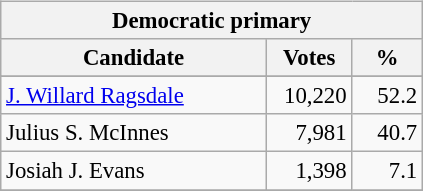<table class="wikitable" align="left" style="margin: 1em 1em 1em 0; font-size: 95%;">
<tr>
<th colspan="3">Democratic primary</th>
</tr>
<tr>
<th colspan="1" style="width: 170px">Candidate</th>
<th style="width: 50px">Votes</th>
<th style="width: 40px">%</th>
</tr>
<tr>
</tr>
<tr>
<td><a href='#'>J. Willard Ragsdale</a></td>
<td align="right">10,220</td>
<td align="right">52.2</td>
</tr>
<tr>
<td>Julius S. McInnes</td>
<td align="right">7,981</td>
<td align="right">40.7</td>
</tr>
<tr>
<td>Josiah J. Evans</td>
<td align="right">1,398</td>
<td align="right">7.1</td>
</tr>
<tr>
</tr>
</table>
